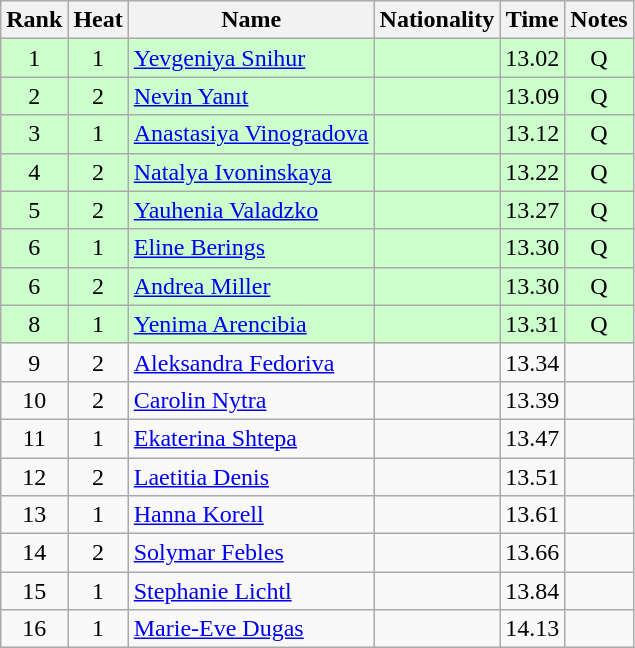<table class="wikitable sortable" style="text-align:center">
<tr>
<th>Rank</th>
<th>Heat</th>
<th>Name</th>
<th>Nationality</th>
<th>Time</th>
<th>Notes</th>
</tr>
<tr bgcolor=ccffcc>
<td>1</td>
<td>1</td>
<td align=left><a href='#'>Yevgeniya Snihur</a></td>
<td align=left></td>
<td>13.02</td>
<td>Q</td>
</tr>
<tr bgcolor=ccffcc>
<td>2</td>
<td>2</td>
<td align=left><a href='#'>Nevin Yanıt</a></td>
<td align=left></td>
<td>13.09</td>
<td>Q</td>
</tr>
<tr bgcolor=ccffcc>
<td>3</td>
<td>1</td>
<td align=left><a href='#'>Anastasiya Vinogradova</a></td>
<td align=left></td>
<td>13.12</td>
<td>Q</td>
</tr>
<tr bgcolor=ccffcc>
<td>4</td>
<td>2</td>
<td align=left><a href='#'>Natalya Ivoninskaya</a></td>
<td align=left></td>
<td>13.22</td>
<td>Q</td>
</tr>
<tr bgcolor=ccffcc>
<td>5</td>
<td>2</td>
<td align=left><a href='#'>Yauhenia Valadzko</a></td>
<td align=left></td>
<td>13.27</td>
<td>Q</td>
</tr>
<tr bgcolor=ccffcc>
<td>6</td>
<td>1</td>
<td align=left><a href='#'>Eline Berings</a></td>
<td align=left></td>
<td>13.30</td>
<td>Q</td>
</tr>
<tr bgcolor=ccffcc>
<td>6</td>
<td>2</td>
<td align=left><a href='#'>Andrea Miller</a></td>
<td align=left></td>
<td>13.30</td>
<td>Q</td>
</tr>
<tr bgcolor=ccffcc>
<td>8</td>
<td>1</td>
<td align=left><a href='#'>Yenima Arencibia</a></td>
<td align=left></td>
<td>13.31</td>
<td>Q</td>
</tr>
<tr>
<td>9</td>
<td>2</td>
<td align=left><a href='#'>Aleksandra Fedoriva</a></td>
<td align=left></td>
<td>13.34</td>
<td></td>
</tr>
<tr>
<td>10</td>
<td>2</td>
<td align=left><a href='#'>Carolin Nytra</a></td>
<td align=left></td>
<td>13.39</td>
<td></td>
</tr>
<tr>
<td>11</td>
<td>1</td>
<td align=left><a href='#'>Ekaterina Shtepa</a></td>
<td align=left></td>
<td>13.47</td>
<td></td>
</tr>
<tr>
<td>12</td>
<td>2</td>
<td align=left><a href='#'>Laetitia Denis</a></td>
<td align=left></td>
<td>13.51</td>
<td></td>
</tr>
<tr>
<td>13</td>
<td>1</td>
<td align=left><a href='#'>Hanna Korell</a></td>
<td align=left></td>
<td>13.61</td>
<td></td>
</tr>
<tr>
<td>14</td>
<td>2</td>
<td align=left><a href='#'>Solymar Febles</a></td>
<td align=left></td>
<td>13.66</td>
<td></td>
</tr>
<tr>
<td>15</td>
<td>1</td>
<td align=left><a href='#'>Stephanie Lichtl</a></td>
<td align=left></td>
<td>13.84</td>
<td></td>
</tr>
<tr>
<td>16</td>
<td>1</td>
<td align=left><a href='#'>Marie-Eve Dugas</a></td>
<td align=left></td>
<td>14.13</td>
<td></td>
</tr>
</table>
